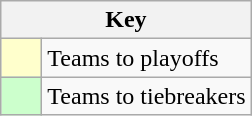<table class="wikitable" style="text-align: center;">
<tr>
<th colspan=2>Key</th>
</tr>
<tr>
<td style="background:#ffffcc; width:20px;"></td>
<td align=left>Teams to playoffs</td>
</tr>
<tr>
<td style="background:#ccffcc; width:20px;"></td>
<td align=left>Teams to tiebreakers</td>
</tr>
</table>
